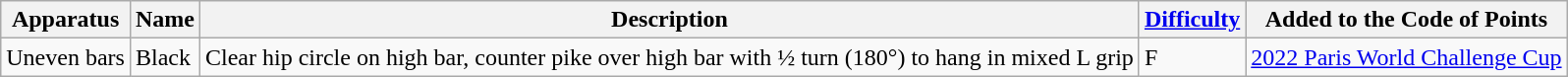<table class="wikitable">
<tr>
<th>Apparatus</th>
<th>Name</th>
<th>Description</th>
<th><a href='#'>Difficulty</a></th>
<th>Added to the Code of Points</th>
</tr>
<tr>
<td>Uneven bars</td>
<td>Black</td>
<td>Clear hip circle on high bar, counter pike over high bar with ½ turn (180°) to hang in mixed L grip</td>
<td>F</td>
<td><a href='#'>2022 Paris World Challenge Cup</a></td>
</tr>
</table>
